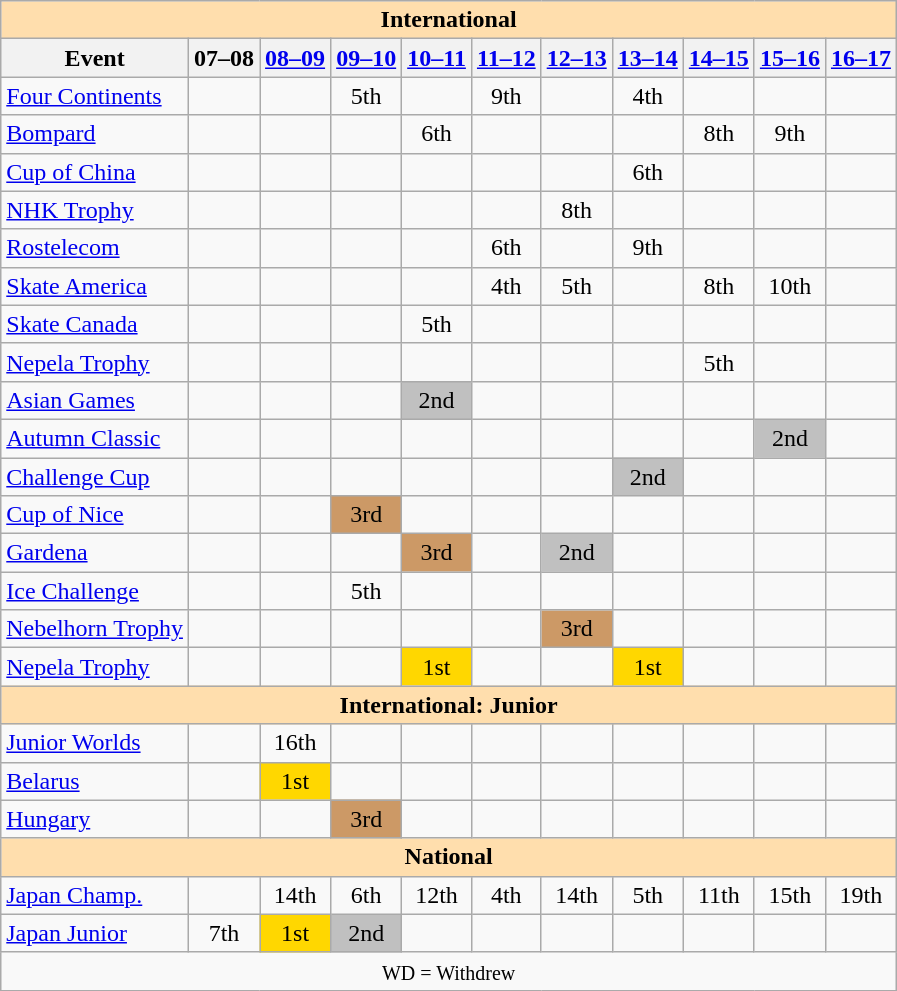<table class="wikitable" style="text-align:center">
<tr>
<th style="background-color: #ffdead; " colspan=11 align=center>International</th>
</tr>
<tr>
<th>Event</th>
<th>07–08</th>
<th><a href='#'>08–09</a></th>
<th><a href='#'>09–10</a></th>
<th><a href='#'>10–11</a></th>
<th><a href='#'>11–12</a></th>
<th><a href='#'>12–13</a></th>
<th><a href='#'>13–14</a></th>
<th><a href='#'>14–15</a></th>
<th><a href='#'>15–16</a></th>
<th><a href='#'>16–17</a></th>
</tr>
<tr>
<td align=left><a href='#'>Four Continents</a></td>
<td></td>
<td></td>
<td>5th</td>
<td></td>
<td>9th</td>
<td></td>
<td>4th</td>
<td></td>
<td></td>
<td></td>
</tr>
<tr>
<td align=left> <a href='#'>Bompard</a></td>
<td></td>
<td></td>
<td></td>
<td>6th</td>
<td></td>
<td></td>
<td></td>
<td>8th</td>
<td>9th</td>
<td></td>
</tr>
<tr>
<td align=left> <a href='#'>Cup of China</a></td>
<td></td>
<td></td>
<td></td>
<td></td>
<td></td>
<td></td>
<td>6th</td>
<td></td>
<td></td>
<td></td>
</tr>
<tr>
<td align=left> <a href='#'>NHK Trophy</a></td>
<td></td>
<td></td>
<td></td>
<td></td>
<td></td>
<td>8th</td>
<td></td>
<td></td>
<td></td>
<td></td>
</tr>
<tr>
<td align=left> <a href='#'>Rostelecom</a></td>
<td></td>
<td></td>
<td></td>
<td></td>
<td>6th</td>
<td></td>
<td>9th</td>
<td></td>
<td></td>
<td></td>
</tr>
<tr>
<td align=left> <a href='#'>Skate America</a></td>
<td></td>
<td></td>
<td></td>
<td></td>
<td>4th</td>
<td>5th</td>
<td></td>
<td>8th</td>
<td>10th</td>
<td></td>
</tr>
<tr>
<td align=left> <a href='#'>Skate Canada</a></td>
<td></td>
<td></td>
<td></td>
<td>5th</td>
<td></td>
<td></td>
<td></td>
<td></td>
<td></td>
<td></td>
</tr>
<tr>
<td align=left> <a href='#'>Nepela Trophy</a></td>
<td></td>
<td></td>
<td></td>
<td></td>
<td></td>
<td></td>
<td></td>
<td>5th</td>
<td></td>
<td></td>
</tr>
<tr>
<td align=left><a href='#'>Asian Games</a></td>
<td></td>
<td></td>
<td></td>
<td bgcolor=silver>2nd</td>
<td></td>
<td></td>
<td></td>
<td></td>
<td></td>
<td></td>
</tr>
<tr>
<td align=left><a href='#'>Autumn Classic</a></td>
<td></td>
<td></td>
<td></td>
<td></td>
<td></td>
<td></td>
<td></td>
<td></td>
<td bgcolor=silver>2nd</td>
<td></td>
</tr>
<tr>
<td align=left><a href='#'>Challenge Cup</a></td>
<td></td>
<td></td>
<td></td>
<td></td>
<td></td>
<td></td>
<td bgcolor=silver>2nd</td>
<td></td>
<td></td>
<td></td>
</tr>
<tr>
<td align=left><a href='#'>Cup of Nice</a></td>
<td></td>
<td></td>
<td bgcolor=cc9966>3rd</td>
<td></td>
<td></td>
<td></td>
<td></td>
<td></td>
<td></td>
<td></td>
</tr>
<tr>
<td align=left><a href='#'>Gardena</a></td>
<td></td>
<td></td>
<td></td>
<td bgcolor=cc9966>3rd</td>
<td></td>
<td bgcolor=silver>2nd</td>
<td></td>
<td></td>
<td></td>
<td></td>
</tr>
<tr>
<td align=left><a href='#'>Ice Challenge</a></td>
<td></td>
<td></td>
<td>5th</td>
<td></td>
<td></td>
<td></td>
<td></td>
<td></td>
<td></td>
<td></td>
</tr>
<tr>
<td align=left><a href='#'>Nebelhorn Trophy</a></td>
<td></td>
<td></td>
<td></td>
<td></td>
<td></td>
<td bgcolor=cc9966>3rd</td>
<td></td>
<td></td>
<td></td>
<td></td>
</tr>
<tr>
<td align=left><a href='#'>Nepela Trophy</a></td>
<td></td>
<td></td>
<td></td>
<td bgcolor=gold>1st</td>
<td></td>
<td></td>
<td bgcolor=gold>1st</td>
<td></td>
<td></td>
<td></td>
</tr>
<tr>
<th style="background-color: #ffdead; " colspan=11 align=center>International: Junior</th>
</tr>
<tr>
<td align=left><a href='#'>Junior Worlds</a></td>
<td></td>
<td>16th</td>
<td></td>
<td></td>
<td></td>
<td></td>
<td></td>
<td></td>
<td></td>
<td></td>
</tr>
<tr>
<td align=left> <a href='#'>Belarus</a></td>
<td></td>
<td bgcolor=gold>1st</td>
<td></td>
<td></td>
<td></td>
<td></td>
<td></td>
<td></td>
<td></td>
<td></td>
</tr>
<tr>
<td align=left> <a href='#'>Hungary</a></td>
<td></td>
<td></td>
<td bgcolor=cc9966>3rd</td>
<td></td>
<td></td>
<td></td>
<td></td>
<td></td>
<td></td>
<td></td>
</tr>
<tr>
<th style="background-color: #ffdead; " colspan=11 align=center>National</th>
</tr>
<tr>
<td align=left><a href='#'>Japan Champ.</a></td>
<td></td>
<td>14th</td>
<td>6th</td>
<td>12th</td>
<td>4th</td>
<td>14th</td>
<td>5th</td>
<td>11th</td>
<td>15th</td>
<td>19th</td>
</tr>
<tr>
<td align=left><a href='#'>Japan Junior</a></td>
<td>7th</td>
<td bgcolor=gold>1st</td>
<td bgcolor=silver>2nd</td>
<td></td>
<td></td>
<td></td>
<td></td>
<td></td>
<td></td>
<td></td>
</tr>
<tr>
<td colspan=11 align=center><small> WD = Withdrew </small></td>
</tr>
</table>
